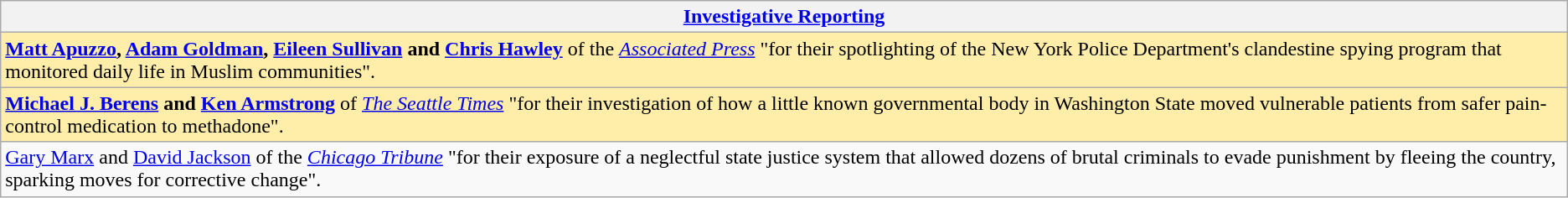<table class="wikitable" style="float:left; float:none;">
<tr>
<th><a href='#'>Investigative Reporting</a></th>
</tr>
<tr>
<td style="background:#fea;"><strong><a href='#'>Matt Apuzzo</a>, <a href='#'>Adam Goldman</a>, <a href='#'>Eileen Sullivan</a> and <a href='#'>Chris Hawley</a></strong> of the <em><a href='#'>Associated Press</a></em> "for their spotlighting of the New York Police Department's clandestine spying program that monitored daily life in Muslim communities".</td>
</tr>
<tr>
<td style="background:#fea;"><strong><a href='#'>Michael J. Berens</a> and <a href='#'>Ken Armstrong</a></strong> of <em><a href='#'>The Seattle Times</a></em> "for their investigation of how a little known governmental body in Washington State moved vulnerable patients from safer pain-control medication to methadone".</td>
</tr>
<tr>
<td><a href='#'>Gary Marx</a> and <a href='#'>David Jackson</a> of the <em><a href='#'>Chicago Tribune</a></em> "for their exposure of a neglectful state justice system that allowed dozens of brutal criminals to evade punishment by fleeing the country, sparking moves for corrective change".</td>
</tr>
</table>
